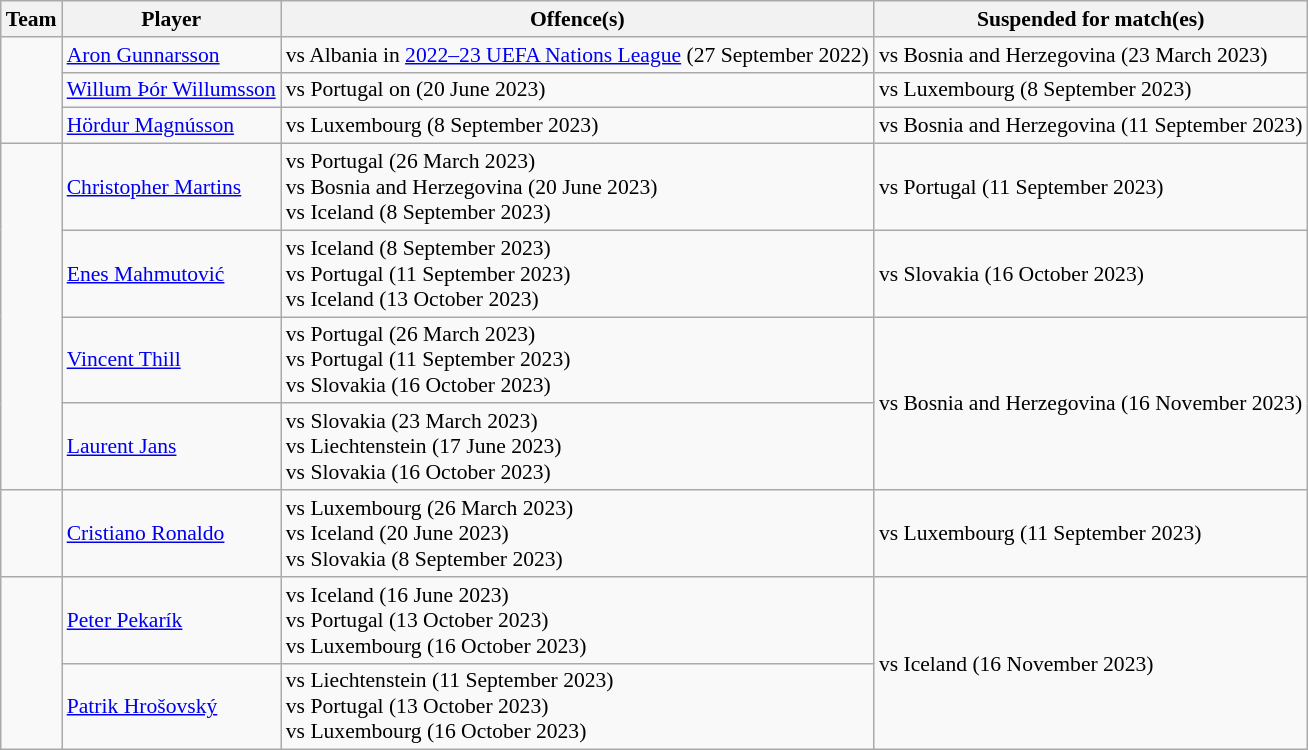<table class="wikitable" style="font-size:90%">
<tr>
<th>Team</th>
<th>Player</th>
<th>Offence(s)</th>
<th>Suspended for match(es)</th>
</tr>
<tr>
<td rowspan="3"></td>
<td><a href='#'>Aron Gunnarsson</a></td>
<td> vs Albania in <a href='#'>2022–23 UEFA Nations League</a> (27 September 2022)</td>
<td>vs Bosnia and Herzegovina (23 March 2023)</td>
</tr>
<tr>
<td><a href='#'>Willum Þór Willumsson</a></td>
<td>  vs Portugal on (20 June 2023)</td>
<td>vs Luxembourg (8 September 2023)</td>
</tr>
<tr>
<td><a href='#'>Hördur Magnússon</a></td>
<td>  vs Luxembourg (8 September 2023)</td>
<td>vs Bosnia and Herzegovina (11 September 2023)</td>
</tr>
<tr>
<td rowspan="4"></td>
<td><a href='#'>Christopher Martins</a></td>
<td> vs Portugal (26 March 2023)<br> vs Bosnia and Herzegovina (20 June 2023)<br> vs Iceland (8 September 2023)</td>
<td>vs Portugal (11 September 2023)</td>
</tr>
<tr>
<td><a href='#'>Enes Mahmutović</a></td>
<td> vs Iceland (8 September 2023)<br> vs Portugal (11 September 2023)<br> vs Iceland (13 October 2023)</td>
<td>vs Slovakia (16 October 2023)</td>
</tr>
<tr>
<td><a href='#'>Vincent Thill</a></td>
<td> vs Portugal (26 March 2023)<br> vs Portugal (11 September 2023)<br> vs Slovakia (16 October 2023)</td>
<td rowspan="2">vs Bosnia and Herzegovina (16 November 2023)</td>
</tr>
<tr>
<td><a href='#'>Laurent Jans</a></td>
<td> vs Slovakia (23 March 2023)<br> vs Liechtenstein (17 June 2023)<br> vs Slovakia (16 October 2023)</td>
</tr>
<tr>
<td></td>
<td><a href='#'>Cristiano Ronaldo</a></td>
<td> vs Luxembourg (26 March 2023)<br> vs Iceland (20 June 2023)<br> vs Slovakia (8 September 2023)</td>
<td>vs Luxembourg (11 September 2023)</td>
</tr>
<tr>
<td rowspan="2"></td>
<td><a href='#'>Peter Pekarík</a></td>
<td> vs Iceland (16 June 2023)<br> vs Portugal (13 October 2023)<br> vs Luxembourg (16 October 2023)</td>
<td rowspan="2">vs Iceland (16 November 2023)</td>
</tr>
<tr>
<td><a href='#'>Patrik Hrošovský</a></td>
<td> vs Liechtenstein (11 September 2023)<br> vs Portugal (13 October 2023)<br> vs Luxembourg (16 October 2023)</td>
</tr>
</table>
